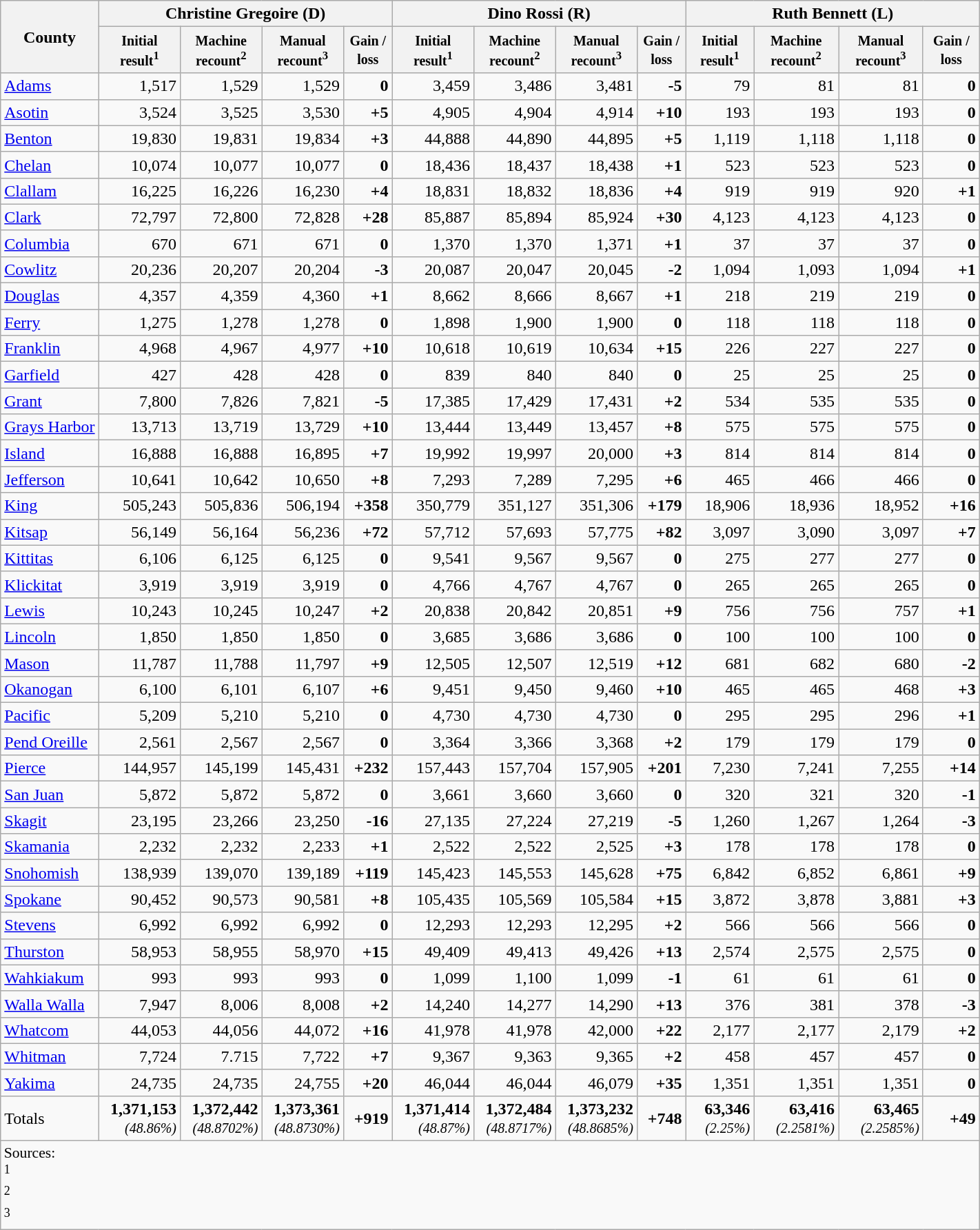<table class="wikitable" style="white-space: nowrap; text-align: right; width:75%">
<tr>
<th rowspan="2" width="10%">County</th>
<th colspan="4" width="30%">Christine Gregoire (D)</th>
<th colspan="4" width="30%">Dino Rossi (R)</th>
<th colspan="4" width="30%">Ruth Bennett (L)</th>
</tr>
<tr>
<th><small>Initial<br>result<sup>1</sup></small></th>
<th><small>Machine<br>recount<sup>2</sup></small></th>
<th><small>Manual<br>recount<sup>3</sup></small></th>
<th><small>Gain /<br>loss</small></th>
<th><small>Initial<br>result<sup>1</sup></small></th>
<th><small>Machine<br>recount<sup>2</sup></small></th>
<th><small>Manual<br>recount<sup>3</sup></small></th>
<th><small>Gain /<br>loss</small></th>
<th><small>Initial<br>result<sup>1</sup></small></th>
<th><small>Machine<br>recount<sup>2</sup></small></th>
<th><small>Manual<br>recount<sup>3</sup></small></th>
<th><small>Gain /<br>loss</small></th>
</tr>
<tr>
<td style="text-align:left;"><a href='#'>Adams</a></td>
<td>1,517</td>
<td>1,529</td>
<td>1,529</td>
<td><strong>0</strong></td>
<td>3,459</td>
<td>3,486</td>
<td>3,481</td>
<td><span><strong>-5</strong></span></td>
<td>79</td>
<td>81</td>
<td>81</td>
<td><strong>0</strong></td>
</tr>
<tr>
<td style="text-align:left;"><a href='#'>Asotin</a></td>
<td>3,524</td>
<td>3,525</td>
<td>3,530</td>
<td><span><strong>+5</strong></span></td>
<td>4,905</td>
<td>4,904</td>
<td>4,914</td>
<td><span><strong>+10</strong></span></td>
<td>193</td>
<td>193</td>
<td>193</td>
<td><strong>0</strong></td>
</tr>
<tr>
<td style="text-align:left;"><a href='#'>Benton</a></td>
<td>19,830</td>
<td>19,831</td>
<td>19,834</td>
<td><span><strong>+3</strong></span></td>
<td>44,888</td>
<td>44,890</td>
<td>44,895</td>
<td><span><strong>+5</strong></span></td>
<td>1,119</td>
<td>1,118</td>
<td>1,118</td>
<td><strong>0</strong></td>
</tr>
<tr>
<td style="text-align:left;"><a href='#'>Chelan</a></td>
<td>10,074</td>
<td>10,077</td>
<td>10,077</td>
<td><strong>0</strong></td>
<td>18,436</td>
<td>18,437</td>
<td>18,438</td>
<td><span><strong>+1</strong></span></td>
<td>523</td>
<td>523</td>
<td>523</td>
<td><strong>0</strong></td>
</tr>
<tr>
<td style="text-align:left;"><a href='#'>Clallam</a></td>
<td>16,225</td>
<td>16,226</td>
<td>16,230</td>
<td><span><strong>+4</strong></span></td>
<td>18,831</td>
<td>18,832</td>
<td>18,836</td>
<td><span><strong>+4</strong></span></td>
<td>919</td>
<td>919</td>
<td>920</td>
<td><span><strong>+1</strong></span></td>
</tr>
<tr>
<td style="text-align:left;"><a href='#'>Clark</a></td>
<td>72,797</td>
<td>72,800</td>
<td>72,828</td>
<td><span><strong>+28</strong></span></td>
<td>85,887</td>
<td>85,894</td>
<td>85,924</td>
<td><span><strong>+30</strong></span></td>
<td>4,123</td>
<td>4,123</td>
<td>4,123</td>
<td><strong>0</strong></td>
</tr>
<tr>
<td style="text-align:left;"><a href='#'>Columbia</a></td>
<td>670</td>
<td>671</td>
<td>671</td>
<td><strong>0</strong></td>
<td>1,370</td>
<td>1,370</td>
<td>1,371</td>
<td><span><strong>+1</strong></span></td>
<td>37</td>
<td>37</td>
<td>37</td>
<td><strong>0</strong></td>
</tr>
<tr>
<td style="text-align:left;"><a href='#'>Cowlitz</a></td>
<td>20,236</td>
<td>20,207</td>
<td>20,204</td>
<td><span><strong>-3</strong></span></td>
<td>20,087</td>
<td>20,047</td>
<td>20,045</td>
<td><span><strong>-2</strong></span></td>
<td>1,094</td>
<td>1,093</td>
<td>1,094</td>
<td><span><strong>+1</strong></span></td>
</tr>
<tr>
<td style="text-align:left;"><a href='#'>Douglas</a></td>
<td>4,357</td>
<td>4,359</td>
<td>4,360</td>
<td><span><strong>+1</strong></span></td>
<td>8,662</td>
<td>8,666</td>
<td>8,667</td>
<td><span><strong>+1</strong></span></td>
<td>218</td>
<td>219</td>
<td>219</td>
<td><strong>0</strong></td>
</tr>
<tr>
<td style="text-align:left;"><a href='#'>Ferry</a></td>
<td>1,275</td>
<td>1,278</td>
<td>1,278</td>
<td><strong>0</strong></td>
<td>1,898</td>
<td>1,900</td>
<td>1,900</td>
<td><strong>0</strong></td>
<td>118</td>
<td>118</td>
<td>118</td>
<td><strong>0</strong></td>
</tr>
<tr>
<td style="text-align:left;"><a href='#'>Franklin</a></td>
<td>4,968</td>
<td>4,967</td>
<td>4,977</td>
<td><span><strong>+10</strong></span></td>
<td>10,618</td>
<td>10,619</td>
<td>10,634</td>
<td><span><strong>+15</strong></span></td>
<td>226</td>
<td>227</td>
<td>227</td>
<td><strong>0</strong></td>
</tr>
<tr>
<td style="text-align:left;"><a href='#'>Garfield</a></td>
<td>427</td>
<td>428</td>
<td>428</td>
<td><strong>0</strong></td>
<td>839</td>
<td>840</td>
<td>840</td>
<td><strong>0</strong></td>
<td>25</td>
<td>25</td>
<td>25</td>
<td><strong>0</strong></td>
</tr>
<tr>
<td style="text-align:left;"><a href='#'>Grant</a></td>
<td>7,800</td>
<td>7,826</td>
<td>7,821</td>
<td><span><strong>-5</strong></span></td>
<td>17,385</td>
<td>17,429</td>
<td>17,431</td>
<td><span><strong>+2</strong></span></td>
<td>534</td>
<td>535</td>
<td>535</td>
<td><strong>0</strong></td>
</tr>
<tr>
<td style="text-align:left;"><a href='#'>Grays Harbor</a></td>
<td>13,713</td>
<td>13,719</td>
<td>13,729</td>
<td><span><strong>+10</strong></span></td>
<td>13,444</td>
<td>13,449</td>
<td>13,457</td>
<td><span><strong>+8</strong></span></td>
<td>575</td>
<td>575</td>
<td>575</td>
<td><strong>0</strong></td>
</tr>
<tr>
<td style="text-align:left;"><a href='#'>Island</a></td>
<td>16,888</td>
<td>16,888</td>
<td>16,895</td>
<td><span><strong>+7</strong></span></td>
<td>19,992</td>
<td>19,997</td>
<td>20,000</td>
<td><span><strong>+3</strong></span></td>
<td>814</td>
<td>814</td>
<td>814</td>
<td><strong>0</strong></td>
</tr>
<tr>
<td style="text-align:left;"><a href='#'>Jefferson</a></td>
<td>10,641</td>
<td>10,642</td>
<td>10,650</td>
<td><span><strong>+8</strong></span></td>
<td>7,293</td>
<td>7,289</td>
<td>7,295</td>
<td><span><strong>+6</strong></span></td>
<td>465</td>
<td>466</td>
<td>466</td>
<td><strong>0</strong></td>
</tr>
<tr>
<td style="text-align:left;"><a href='#'>King</a></td>
<td>505,243</td>
<td>505,836</td>
<td>506,194</td>
<td><span><strong>+358</strong></span></td>
<td>350,779</td>
<td>351,127</td>
<td>351,306</td>
<td><span><strong>+179</strong></span></td>
<td>18,906</td>
<td>18,936</td>
<td>18,952</td>
<td><span><strong>+16</strong></span></td>
</tr>
<tr>
<td style="text-align:left;"><a href='#'>Kitsap</a></td>
<td>56,149</td>
<td>56,164</td>
<td>56,236</td>
<td><span><strong>+72</strong></span></td>
<td>57,712</td>
<td>57,693</td>
<td>57,775</td>
<td><span><strong>+82</strong></span></td>
<td>3,097</td>
<td>3,090</td>
<td>3,097</td>
<td><span><strong>+7</strong></span></td>
</tr>
<tr>
<td style="text-align:left;"><a href='#'>Kittitas</a></td>
<td>6,106</td>
<td>6,125</td>
<td>6,125</td>
<td><strong>0</strong></td>
<td>9,541</td>
<td>9,567</td>
<td>9,567</td>
<td><strong>0</strong></td>
<td>275</td>
<td>277</td>
<td>277</td>
<td><strong>0</strong></td>
</tr>
<tr>
<td style="text-align:left;"><a href='#'>Klickitat</a></td>
<td>3,919</td>
<td>3,919</td>
<td>3,919</td>
<td><strong>0</strong></td>
<td>4,766</td>
<td>4,767</td>
<td>4,767</td>
<td><strong>0</strong></td>
<td>265</td>
<td>265</td>
<td>265</td>
<td><strong>0</strong></td>
</tr>
<tr>
<td style="text-align:left;"><a href='#'>Lewis</a></td>
<td>10,243</td>
<td>10,245</td>
<td>10,247</td>
<td><span><strong>+2</strong></span></td>
<td>20,838</td>
<td>20,842</td>
<td>20,851</td>
<td><span><strong>+9</strong></span></td>
<td>756</td>
<td>756</td>
<td>757</td>
<td><span><strong>+1</strong></span></td>
</tr>
<tr>
<td style="text-align:left;"><a href='#'>Lincoln</a></td>
<td>1,850</td>
<td>1,850</td>
<td>1,850</td>
<td><strong>0</strong></td>
<td>3,685</td>
<td>3,686</td>
<td>3,686</td>
<td><strong>0</strong></td>
<td>100</td>
<td>100</td>
<td>100</td>
<td><strong>0</strong></td>
</tr>
<tr>
<td style="text-align:left;"><a href='#'>Mason</a></td>
<td>11,787</td>
<td>11,788</td>
<td>11,797</td>
<td><span><strong>+9</strong></span></td>
<td>12,505</td>
<td>12,507</td>
<td>12,519</td>
<td><span><strong>+12</strong></span></td>
<td>681</td>
<td>682</td>
<td>680</td>
<td><span><strong>-2</strong></span></td>
</tr>
<tr>
<td style="text-align:left;"><a href='#'>Okanogan</a></td>
<td>6,100</td>
<td>6,101</td>
<td>6,107</td>
<td><span><strong>+6</strong></span></td>
<td>9,451</td>
<td>9,450</td>
<td>9,460</td>
<td><span><strong>+10</strong></span></td>
<td>465</td>
<td>465</td>
<td>468</td>
<td><span><strong>+3</strong></span></td>
</tr>
<tr>
<td style="text-align:left;"><a href='#'>Pacific</a></td>
<td>5,209</td>
<td>5,210</td>
<td>5,210</td>
<td><strong>0</strong></td>
<td>4,730</td>
<td>4,730</td>
<td>4,730</td>
<td><strong>0</strong></td>
<td>295</td>
<td>295</td>
<td>296</td>
<td><span><strong>+1</strong></span></td>
</tr>
<tr>
<td style="text-align:left;"><a href='#'>Pend Oreille</a></td>
<td>2,561</td>
<td>2,567</td>
<td>2,567</td>
<td><strong>0</strong></td>
<td>3,364</td>
<td>3,366</td>
<td>3,368</td>
<td><span><strong>+2</strong></span></td>
<td>179</td>
<td>179</td>
<td>179</td>
<td><strong>0</strong></td>
</tr>
<tr>
<td style="text-align:left;"><a href='#'>Pierce</a></td>
<td>144,957</td>
<td>145,199</td>
<td>145,431</td>
<td><span><strong>+232</strong></span></td>
<td>157,443</td>
<td>157,704</td>
<td>157,905</td>
<td><span><strong>+201</strong></span></td>
<td>7,230</td>
<td>7,241</td>
<td>7,255</td>
<td><span><strong>+14</strong></span></td>
</tr>
<tr>
<td style="text-align:left;"><a href='#'>San Juan</a></td>
<td>5,872</td>
<td>5,872</td>
<td>5,872</td>
<td><strong>0</strong></td>
<td>3,661</td>
<td>3,660</td>
<td>3,660</td>
<td><strong>0</strong></td>
<td>320</td>
<td>321</td>
<td>320</td>
<td><span><strong>-1</strong></span></td>
</tr>
<tr>
<td style="text-align:left;"><a href='#'>Skagit</a></td>
<td>23,195</td>
<td>23,266</td>
<td>23,250</td>
<td><span><strong>-16</strong></span></td>
<td>27,135</td>
<td>27,224</td>
<td>27,219</td>
<td><span><strong>-5</strong></span></td>
<td>1,260</td>
<td>1,267</td>
<td>1,264</td>
<td><span><strong>-3</strong></span></td>
</tr>
<tr>
<td style="text-align:left;"><a href='#'>Skamania</a></td>
<td>2,232</td>
<td>2,232</td>
<td>2,233</td>
<td><span><strong>+1</strong></span></td>
<td>2,522</td>
<td>2,522</td>
<td>2,525</td>
<td><span><strong>+3</strong></span></td>
<td>178</td>
<td>178</td>
<td>178</td>
<td><strong>0</strong></td>
</tr>
<tr>
<td style="text-align:left;"><a href='#'>Snohomish</a></td>
<td>138,939</td>
<td>139,070</td>
<td>139,189</td>
<td><span><strong>+119</strong></span></td>
<td>145,423</td>
<td>145,553</td>
<td>145,628</td>
<td><span><strong>+75</strong></span></td>
<td>6,842</td>
<td>6,852</td>
<td>6,861</td>
<td><span><strong>+9</strong></span></td>
</tr>
<tr>
<td style="text-align:left;"><a href='#'>Spokane</a></td>
<td>90,452</td>
<td>90,573</td>
<td>90,581</td>
<td><span><strong>+8</strong></span></td>
<td>105,435</td>
<td>105,569</td>
<td>105,584</td>
<td><span><strong>+15</strong></span></td>
<td>3,872</td>
<td>3,878</td>
<td>3,881</td>
<td><span><strong>+3</strong></span></td>
</tr>
<tr>
<td style="text-align:left;"><a href='#'>Stevens</a></td>
<td>6,992</td>
<td>6,992</td>
<td>6,992</td>
<td><strong>0</strong></td>
<td>12,293</td>
<td>12,293</td>
<td>12,295</td>
<td><span><strong>+2</strong></span></td>
<td>566</td>
<td>566</td>
<td>566</td>
<td><strong>0</strong></td>
</tr>
<tr>
<td style="text-align:left;"><a href='#'>Thurston</a></td>
<td>58,953</td>
<td>58,955</td>
<td>58,970</td>
<td><span><strong>+15</strong></span></td>
<td>49,409</td>
<td>49,413</td>
<td>49,426</td>
<td><span><strong>+13</strong></span></td>
<td>2,574</td>
<td>2,575</td>
<td>2,575</td>
<td><strong>0</strong></td>
</tr>
<tr>
<td style="text-align:left;"><a href='#'>Wahkiakum</a></td>
<td>993</td>
<td>993</td>
<td>993</td>
<td><strong>0</strong></td>
<td>1,099</td>
<td>1,100</td>
<td>1,099</td>
<td><span><strong>-1</strong></span></td>
<td>61</td>
<td>61</td>
<td>61</td>
<td><strong>0</strong></td>
</tr>
<tr>
<td style="text-align:left;"><a href='#'>Walla Walla</a></td>
<td>7,947</td>
<td>8,006</td>
<td>8,008</td>
<td><span><strong>+2</strong></span></td>
<td>14,240</td>
<td>14,277</td>
<td>14,290</td>
<td><span><strong>+13</strong></span></td>
<td>376</td>
<td>381</td>
<td>378</td>
<td><span><strong>-3</strong></span></td>
</tr>
<tr>
<td style="text-align:left;"><a href='#'>Whatcom</a></td>
<td>44,053</td>
<td>44,056</td>
<td>44,072</td>
<td><span><strong>+16</strong></span></td>
<td>41,978</td>
<td>41,978</td>
<td>42,000</td>
<td><span><strong>+22</strong></span></td>
<td>2,177</td>
<td>2,177</td>
<td>2,179</td>
<td><span><strong>+2</strong></span></td>
</tr>
<tr>
<td style="text-align:left;"><a href='#'>Whitman</a></td>
<td>7,724</td>
<td>7.715</td>
<td>7,722</td>
<td><span><strong>+7</strong></span></td>
<td>9,367</td>
<td>9,363</td>
<td>9,365</td>
<td><span><strong>+2</strong></span></td>
<td>458</td>
<td>457</td>
<td>457</td>
<td><strong>0</strong></td>
</tr>
<tr>
<td style="text-align:left;"><a href='#'>Yakima</a></td>
<td>24,735</td>
<td>24,735</td>
<td>24,755</td>
<td><span><strong>+20</strong></span></td>
<td>46,044</td>
<td>46,044</td>
<td>46,079</td>
<td><span><strong>+35</strong></span></td>
<td>1,351</td>
<td>1,351</td>
<td>1,351</td>
<td><strong>0</strong></td>
</tr>
<tr>
<td style="text-align:left;">Totals</td>
<td><strong>1,371,153</strong><br><small><em>(48.86%)</em></small></td>
<td><strong>1,372,442</strong><br><small><em>(48.8702%)</em></small></td>
<td><strong>1,373,361</strong><br><small><em>(48.8730%)</em></small></td>
<td><span><strong>+919</strong></span></td>
<td><strong>1,371,414</strong><br><small><em>(48.87%)</em></small></td>
<td><strong>1,372,484</strong><br><small><em>(48.8717%)</em></small></td>
<td><strong>1,373,232</strong><br><small><em>(48.8685%)</em></small></td>
<td><span><strong>+748</strong></span></td>
<td><strong>63,346</strong><br><small><em>(2.25%)</em></small></td>
<td><strong>63,416</strong><br><small><em>(2.2581%)</em></small></td>
<td><strong>63,465</strong><br><small><em>(2.2585%)</em></small></td>
<td><span><strong>+49</strong></span></td>
</tr>
<tr>
<td colspan="13" style="text-align:left;font-size:90%;">Sources:<br><sup>1</sup> <br><sup>2</sup> <br><sup>3</sup> </td>
</tr>
</table>
